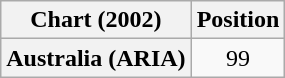<table class="wikitable plainrowheaders" style="text-align:center">
<tr>
<th scope="col">Chart (2002)</th>
<th scope="col">Position</th>
</tr>
<tr>
<th scope="row">Australia (ARIA)</th>
<td>99</td>
</tr>
</table>
